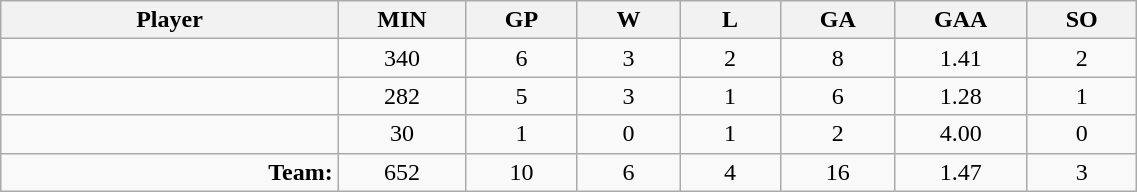<table class="wikitable sortable" width="60%">
<tr>
<th bgcolor="#DDDDFF" width="10%">Player</th>
<th width="3%" bgcolor="#DDDDFF" title="Minutes played">MIN</th>
<th width="3%" bgcolor="#DDDDFF" title="Games played in">GP</th>
<th width="3%" bgcolor="#DDDDFF" title="Wins">W</th>
<th width="3%" bgcolor="#DDDDFF"title="Losses">L</th>
<th width="3%" bgcolor="#DDDDFF" title="Goals against">GA</th>
<th width="3%" bgcolor="#DDDDFF" title="Goals against average">GAA</th>
<th width="3%" bgcolor="#DDDDFF" title="Shut-outs">SO</th>
</tr>
<tr align="center">
<td align="right"></td>
<td>340</td>
<td>6</td>
<td>3</td>
<td>2</td>
<td>8</td>
<td>1.41</td>
<td>2</td>
</tr>
<tr align="center">
<td align="right"></td>
<td>282</td>
<td>5</td>
<td>3</td>
<td>1</td>
<td>6</td>
<td>1.28</td>
<td>1</td>
</tr>
<tr align="center">
<td align="right"></td>
<td>30</td>
<td>1</td>
<td>0</td>
<td>1</td>
<td>2</td>
<td>4.00</td>
<td>0</td>
</tr>
<tr align="center">
<td align="right"><strong>Team:</strong></td>
<td>652</td>
<td>10</td>
<td>6</td>
<td>4</td>
<td>16</td>
<td>1.47</td>
<td>3</td>
</tr>
</table>
